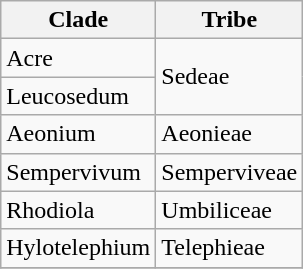<table class="wikitable" border="1">
<tr>
<th>Clade</th>
<th>Tribe</th>
</tr>
<tr>
<td>Acre</td>
<td rowspan=2>Sedeae</td>
</tr>
<tr>
<td>Leucosedum</td>
</tr>
<tr>
<td>Aeonium</td>
<td>Aeonieae</td>
</tr>
<tr>
<td>Sempervivum</td>
<td>Semperviveae</td>
</tr>
<tr>
<td>Rhodiola</td>
<td>Umbiliceae</td>
</tr>
<tr>
<td>Hylotelephium</td>
<td>Telephieae</td>
</tr>
<tr>
</tr>
</table>
